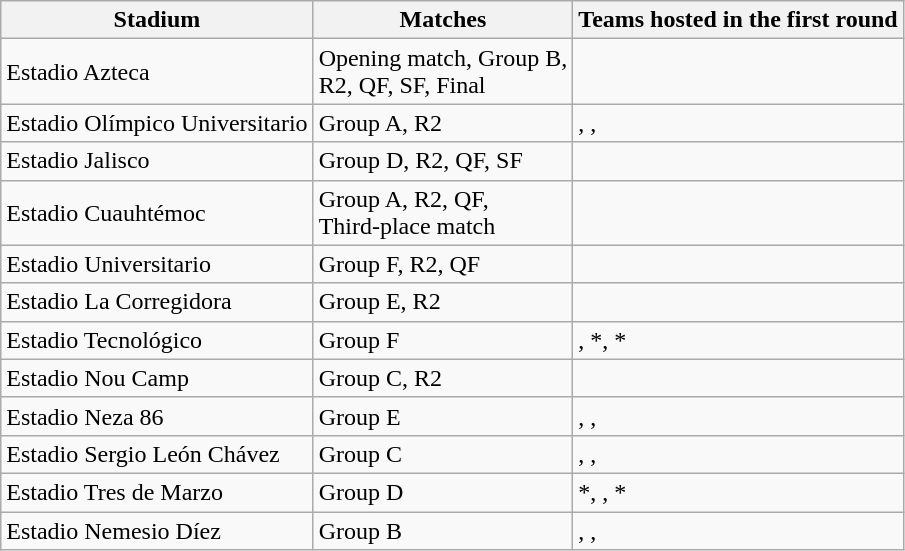<table class="wikitable">
<tr>
<th>Stadium</th>
<th>Matches</th>
<th>Teams hosted in the first round</th>
</tr>
<tr>
<td>Estadio Azteca</td>
<td>Opening match, Group B,<br> R2, QF, SF, Final</td>
<td><strong></strong></td>
</tr>
<tr>
<td>Estadio Olímpico Universitario</td>
<td>Group A, R2</td>
<td>, , </td>
</tr>
<tr>
<td>Estadio Jalisco</td>
<td>Group D, R2, QF, SF</td>
<td><strong></strong></td>
</tr>
<tr>
<td>Estadio Cuauhtémoc</td>
<td>Group A, R2, QF,<br>Third-place match</td>
<td><strong></strong></td>
</tr>
<tr>
<td>Estadio Universitario</td>
<td>Group F, R2, QF</td>
<td><strong></strong></td>
</tr>
<tr>
<td>Estadio La Corregidora</td>
<td>Group E, R2</td>
<td><strong></strong></td>
</tr>
<tr>
<td>Estadio Tecnológico</td>
<td>Group F</td>
<td>, *, *</td>
</tr>
<tr>
<td>Estadio Nou Camp</td>
<td>Group C, R2</td>
<td><strong></strong></td>
</tr>
<tr>
<td>Estadio Neza 86</td>
<td>Group E</td>
<td>, , </td>
</tr>
<tr>
<td>Estadio Sergio León Chávez</td>
<td>Group C</td>
<td>, , </td>
</tr>
<tr>
<td>Estadio Tres de Marzo</td>
<td>Group D</td>
<td>*, , *</td>
</tr>
<tr>
<td>Estadio Nemesio Díez</td>
<td>Group B</td>
<td>, , </td>
</tr>
</table>
